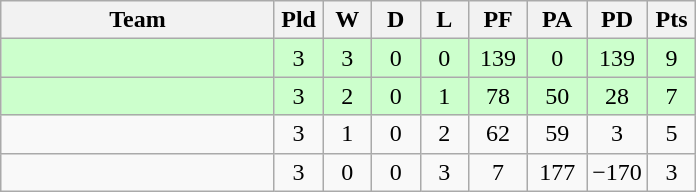<table class="wikitable" style="text-align:center;">
<tr>
<th width=175>Team</th>
<th width=25 abbr="Played">Pld</th>
<th width=25 abbr="Won">W</th>
<th width=25 abbr="Drawn">D</th>
<th width=25 abbr="Lost">L</th>
<th width=32 abbr="Points for">PF</th>
<th width=32 abbr="Points against">PA</th>
<th width=32 abbr="Points difference">PD</th>
<th width=25 abbr="Points">Pts</th>
</tr>
<tr bgcolor="#ccffcc">
<td align=left></td>
<td>3</td>
<td>3</td>
<td>0</td>
<td>0</td>
<td>139</td>
<td>0</td>
<td>139</td>
<td>9</td>
</tr>
<tr bgcolor="#ccffcc">
<td align=left></td>
<td>3</td>
<td>2</td>
<td>0</td>
<td>1</td>
<td>78</td>
<td>50</td>
<td>28</td>
<td>7</td>
</tr>
<tr>
<td align=left></td>
<td>3</td>
<td>1</td>
<td>0</td>
<td>2</td>
<td>62</td>
<td>59</td>
<td>3</td>
<td>5</td>
</tr>
<tr>
<td align=left></td>
<td>3</td>
<td>0</td>
<td>0</td>
<td>3</td>
<td>7</td>
<td>177</td>
<td>−170</td>
<td>3</td>
</tr>
</table>
